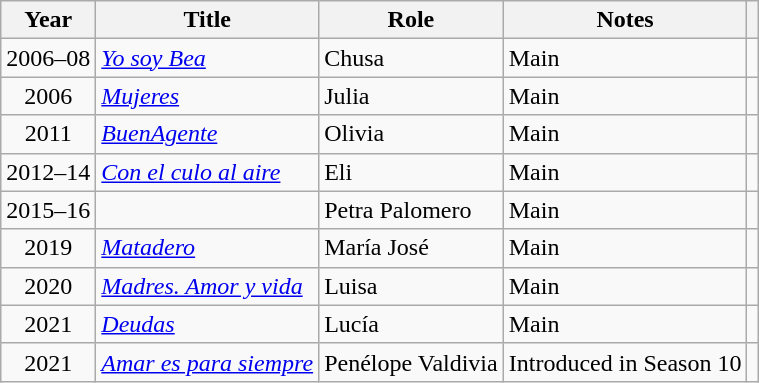<table class="wikitable sortable">
<tr>
<th>Year</th>
<th>Title</th>
<th>Role</th>
<th class="unsortable">Notes</th>
<th></th>
</tr>
<tr>
<td align = "center">2006–08</td>
<td><em><a href='#'>Yo soy Bea</a></em></td>
<td>Chusa</td>
<td>Main</td>
<td align = "center"></td>
</tr>
<tr>
<td align = "center">2006</td>
<td><em><a href='#'>Mujeres</a></em></td>
<td>Julia</td>
<td>Main</td>
<td align = "center"></td>
</tr>
<tr>
<td align = "center">2011</td>
<td><em><a href='#'>BuenAgente</a></em></td>
<td>Olivia</td>
<td>Main</td>
<td align = "center"></td>
</tr>
<tr>
<td align = "center">2012–14</td>
<td><em><a href='#'>Con el culo al aire</a></em></td>
<td>Eli</td>
<td>Main</td>
<td align = "center"></td>
</tr>
<tr>
<td align = "center">2015–16</td>
<td><em></em></td>
<td>Petra Palomero</td>
<td>Main</td>
<td align = "center"></td>
</tr>
<tr>
<td align = "center">2019</td>
<td><em><a href='#'>Matadero</a></em></td>
<td>María José</td>
<td>Main</td>
<td align = "center"></td>
</tr>
<tr>
<td align = "center">2020</td>
<td><em><a href='#'>Madres. Amor y vida</a></em></td>
<td>Luisa</td>
<td>Main</td>
<td align = "center"></td>
</tr>
<tr>
<td align = "center">2021</td>
<td><em><a href='#'>Deudas</a></em></td>
<td>Lucía</td>
<td>Main</td>
<td align = "center"></td>
</tr>
<tr>
<td align = "center">2021</td>
<td><em><a href='#'>Amar es para siempre</a></em></td>
<td>Penélope Valdivia</td>
<td>Introduced in Season 10</td>
<td align = "center"></td>
</tr>
</table>
